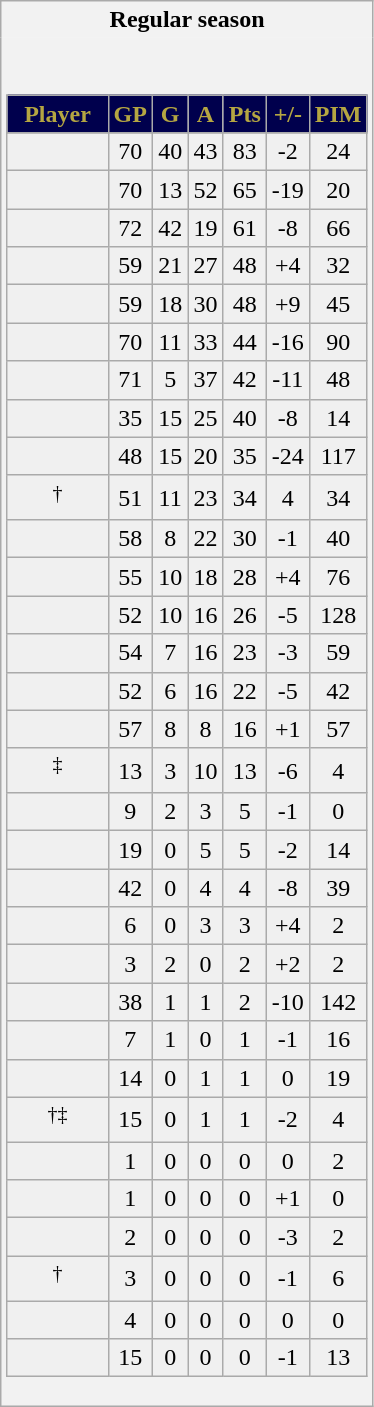<table class="wikitable" style="border: 1px solid #aaa;">
<tr>
<th style="border: 0;">Regular season</th>
</tr>
<tr>
<td style="background: #f2f2f2; border: 0; text-align: center;"><br><table class="wikitable sortable" width="100%">
<tr align=center>
<th style="background:#00004D;color:#B5A642;" width="40%">Player</th>
<th style="background:#00004D;color:#B5A642;" width="10%">GP</th>
<th style="background:#00004D;color:#B5A642;" width="10%">G</th>
<th style="background:#00004D;color:#B5A642;" width="10%">A</th>
<th style="background:#00004D;color:#B5A642;" width="10%">Pts</th>
<th style="background:#00004D;color:#B5A642;" width="10%">+/-</th>
<th style="background:#00004D;color:#B5A642;" width="10%">PIM</th>
</tr>
<tr align=center>
</tr>
<tr bgcolor="#f0f0f0">
<td></td>
<td>70</td>
<td>40</td>
<td>43</td>
<td>83</td>
<td>-2</td>
<td>24</td>
</tr>
<tr bgcolor="#f0f0f0">
<td></td>
<td>70</td>
<td>13</td>
<td>52</td>
<td>65</td>
<td>-19</td>
<td>20</td>
</tr>
<tr bgcolor="#f0f0f0">
<td></td>
<td>72</td>
<td>42</td>
<td>19</td>
<td>61</td>
<td>-8</td>
<td>66</td>
</tr>
<tr bgcolor="#f0f0f0">
<td></td>
<td>59</td>
<td>21</td>
<td>27</td>
<td>48</td>
<td>+4</td>
<td>32</td>
</tr>
<tr bgcolor="#f0f0f0">
<td></td>
<td>59</td>
<td>18</td>
<td>30</td>
<td>48</td>
<td>+9</td>
<td>45</td>
</tr>
<tr bgcolor="#f0f0f0">
<td></td>
<td>70</td>
<td>11</td>
<td>33</td>
<td>44</td>
<td>-16</td>
<td>90</td>
</tr>
<tr bgcolor="#f0f0f0">
<td></td>
<td>71</td>
<td>5</td>
<td>37</td>
<td>42</td>
<td>-11</td>
<td>48</td>
</tr>
<tr bgcolor="#f0f0f0">
<td></td>
<td>35</td>
<td>15</td>
<td>25</td>
<td>40</td>
<td>-8</td>
<td>14</td>
</tr>
<tr bgcolor="#f0f0f0">
<td></td>
<td>48</td>
<td>15</td>
<td>20</td>
<td>35</td>
<td>-24</td>
<td>117</td>
</tr>
<tr bgcolor="#f0f0f0">
<td> <sup>†</sup></td>
<td>51</td>
<td>11</td>
<td>23</td>
<td>34</td>
<td>4</td>
<td>34</td>
</tr>
<tr bgcolor="#f0f0f0">
<td></td>
<td>58</td>
<td>8</td>
<td>22</td>
<td>30</td>
<td>-1</td>
<td>40</td>
</tr>
<tr bgcolor="#f0f0f0">
<td></td>
<td>55</td>
<td>10</td>
<td>18</td>
<td>28</td>
<td>+4</td>
<td>76</td>
</tr>
<tr bgcolor="#f0f0f0">
<td></td>
<td>52</td>
<td>10</td>
<td>16</td>
<td>26</td>
<td>-5</td>
<td>128</td>
</tr>
<tr bgcolor="#f0f0f0">
<td></td>
<td>54</td>
<td>7</td>
<td>16</td>
<td>23</td>
<td>-3</td>
<td>59</td>
</tr>
<tr bgcolor="#f0f0f0">
<td></td>
<td>52</td>
<td>6</td>
<td>16</td>
<td>22</td>
<td>-5</td>
<td>42</td>
</tr>
<tr bgcolor="#f0f0f0">
<td></td>
<td>57</td>
<td>8</td>
<td>8</td>
<td>16</td>
<td>+1</td>
<td>57</td>
</tr>
<tr bgcolor="#f0f0f0">
<td> <sup>‡</sup></td>
<td>13</td>
<td>3</td>
<td>10</td>
<td>13</td>
<td>-6</td>
<td>4</td>
</tr>
<tr bgcolor="#f0f0f0">
<td></td>
<td>9</td>
<td>2</td>
<td>3</td>
<td>5</td>
<td>-1</td>
<td>0</td>
</tr>
<tr bgcolor="#f0f0f0">
<td></td>
<td>19</td>
<td>0</td>
<td>5</td>
<td>5</td>
<td>-2</td>
<td>14</td>
</tr>
<tr bgcolor="#f0f0f0">
<td></td>
<td>42</td>
<td>0</td>
<td>4</td>
<td>4</td>
<td>-8</td>
<td>39</td>
</tr>
<tr bgcolor="#f0f0f0">
<td></td>
<td>6</td>
<td>0</td>
<td>3</td>
<td>3</td>
<td>+4</td>
<td>2</td>
</tr>
<tr bgcolor="#f0f0f0">
<td></td>
<td>3</td>
<td>2</td>
<td>0</td>
<td>2</td>
<td>+2</td>
<td>2</td>
</tr>
<tr bgcolor="#f0f0f0">
<td></td>
<td>38</td>
<td>1</td>
<td>1</td>
<td>2</td>
<td>-10</td>
<td>142</td>
</tr>
<tr bgcolor="#f0f0f0">
<td></td>
<td>7</td>
<td>1</td>
<td>0</td>
<td>1</td>
<td>-1</td>
<td>16</td>
</tr>
<tr bgcolor="#f0f0f0">
<td></td>
<td>14</td>
<td>0</td>
<td>1</td>
<td>1</td>
<td>0</td>
<td>19</td>
</tr>
<tr bgcolor="#f0f0f0">
<td> <sup>†‡</sup></td>
<td>15</td>
<td>0</td>
<td>1</td>
<td>1</td>
<td>-2</td>
<td>4</td>
</tr>
<tr bgcolor="#f0f0f0">
<td></td>
<td>1</td>
<td>0</td>
<td>0</td>
<td>0</td>
<td>0</td>
<td>2</td>
</tr>
<tr bgcolor="#f0f0f0">
<td></td>
<td>1</td>
<td>0</td>
<td>0</td>
<td>0</td>
<td>+1</td>
<td>0</td>
</tr>
<tr bgcolor="#f0f0f0">
<td></td>
<td>2</td>
<td>0</td>
<td>0</td>
<td>0</td>
<td>-3</td>
<td>2</td>
</tr>
<tr bgcolor="#f0f0f0">
<td> <sup>†</sup></td>
<td>3</td>
<td>0</td>
<td>0</td>
<td>0</td>
<td>-1</td>
<td>6</td>
</tr>
<tr bgcolor="#f0f0f0">
<td></td>
<td>4</td>
<td>0</td>
<td>0</td>
<td>0</td>
<td>0</td>
<td>0</td>
</tr>
<tr bgcolor="#f0f0f0">
<td></td>
<td>15</td>
<td>0</td>
<td>0</td>
<td>0</td>
<td>-1</td>
<td>13</td>
</tr>
</table>
</td>
</tr>
</table>
